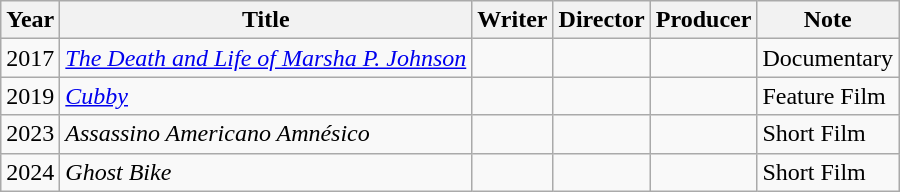<table class="wikitable sortable">
<tr>
<th>Year</th>
<th>Title</th>
<th>Writer</th>
<th>Director</th>
<th>Producer</th>
<th>Note</th>
</tr>
<tr>
<td>2017</td>
<td><em><a href='#'>The Death and Life of Marsha P. Johnson</a></em></td>
<td style="text-align:center;"></td>
<td style="text-align:center;"></td>
<td style="text-align:center;"></td>
<td>Documentary</td>
</tr>
<tr>
<td>2019</td>
<td><em><a href='#'>Cubby</a></em></td>
<td style="text-align:center;"></td>
<td style="text-align:center;"></td>
<td style="text-align:center;"></td>
<td>Feature Film</td>
</tr>
<tr>
<td>2023</td>
<td><em>Assassino Americano Amnésico</em></td>
<td style="text-align:center;"></td>
<td style="text-align:center;"></td>
<td style="text-align:center;"></td>
<td>Short Film</td>
</tr>
<tr>
<td>2024</td>
<td><em>Ghost Bike</em></td>
<td style="text-align:center;"></td>
<td style="text-align:center;"></td>
<td style="text-align:center;"></td>
<td>Short Film</td>
</tr>
</table>
